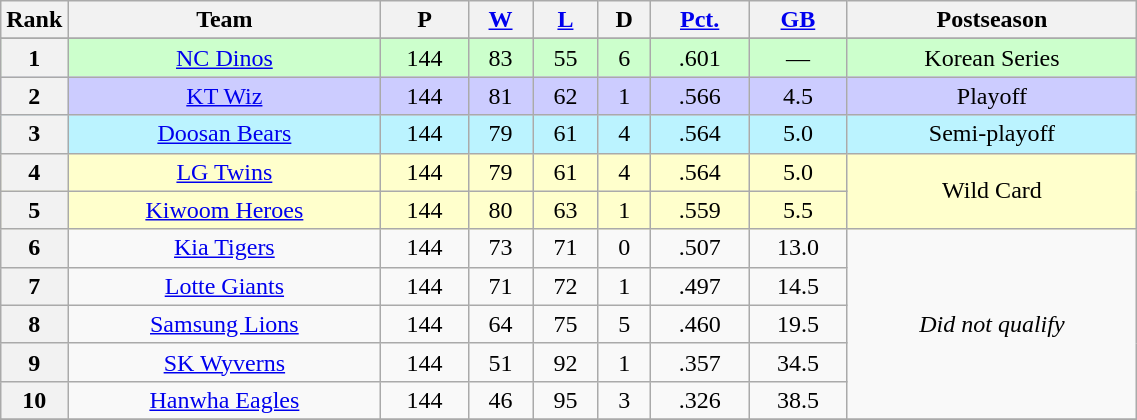<table class="wikitable plainrowheaders" width="60%" style="text-align:center;">
<tr>
<th scope="col" width="5%">Rank</th>
<th>Team</th>
<th>P</th>
<th><a href='#'>W</a></th>
<th><a href='#'>L</a></th>
<th>D</th>
<th><a href='#'>Pct.</a></th>
<th><a href='#'>GB</a></th>
<th>Postseason</th>
</tr>
<tr>
</tr>
<tr style="background-color:#ccffcc;">
<th>1</th>
<td><a href='#'>NC Dinos</a></td>
<td>144</td>
<td>83</td>
<td>55</td>
<td>6</td>
<td>.601</td>
<td>—</td>
<td>Korean Series</td>
</tr>
<tr style="background-color:#ccccff;">
<th>2</th>
<td><a href='#'>KT Wiz</a></td>
<td>144</td>
<td>81</td>
<td>62</td>
<td>1</td>
<td>.566</td>
<td>4.5</td>
<td>Playoff</td>
</tr>
<tr style="background-color:#BBF3FF;">
<th>3</th>
<td><a href='#'>Doosan Bears</a></td>
<td>144</td>
<td>79</td>
<td>61</td>
<td>4</td>
<td>.564</td>
<td>5.0</td>
<td>Semi-playoff</td>
</tr>
<tr style="background-color:#ffffcc;">
<th>4</th>
<td><a href='#'>LG Twins</a></td>
<td>144</td>
<td>79</td>
<td>61</td>
<td>4</td>
<td>.564</td>
<td>5.0</td>
<td rowspan="2">Wild Card</td>
</tr>
<tr style="background-color:#ffffcc;">
<th>5</th>
<td><a href='#'>Kiwoom Heroes</a></td>
<td>144</td>
<td>80</td>
<td>63</td>
<td>1</td>
<td>.559</td>
<td>5.5</td>
</tr>
<tr>
<th>6</th>
<td><a href='#'>Kia Tigers</a></td>
<td>144</td>
<td>73</td>
<td>71</td>
<td>0</td>
<td>.507</td>
<td>13.0</td>
<td rowspan="5"><em>Did not qualify</em></td>
</tr>
<tr>
<th>7</th>
<td><a href='#'>Lotte Giants</a></td>
<td>144</td>
<td>71</td>
<td>72</td>
<td>1</td>
<td>.497</td>
<td>14.5</td>
</tr>
<tr>
<th>8</th>
<td><a href='#'>Samsung Lions</a></td>
<td>144</td>
<td>64</td>
<td>75</td>
<td>5</td>
<td>.460</td>
<td>19.5</td>
</tr>
<tr>
<th>9</th>
<td><a href='#'>SK Wyverns</a></td>
<td>144</td>
<td>51</td>
<td>92</td>
<td>1</td>
<td>.357</td>
<td>34.5</td>
</tr>
<tr>
<th>10</th>
<td><a href='#'>Hanwha Eagles</a></td>
<td>144</td>
<td>46</td>
<td>95</td>
<td>3</td>
<td>.326</td>
<td>38.5</td>
</tr>
<tr>
</tr>
</table>
